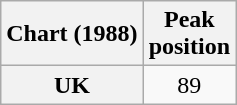<table class="wikitable plainrowheaders">
<tr>
<th scope="col">Chart (1988)</th>
<th scope="col">Peak<br>position</th>
</tr>
<tr>
<th scope="row">UK</th>
<td style="text-align:center;">89</td>
</tr>
</table>
